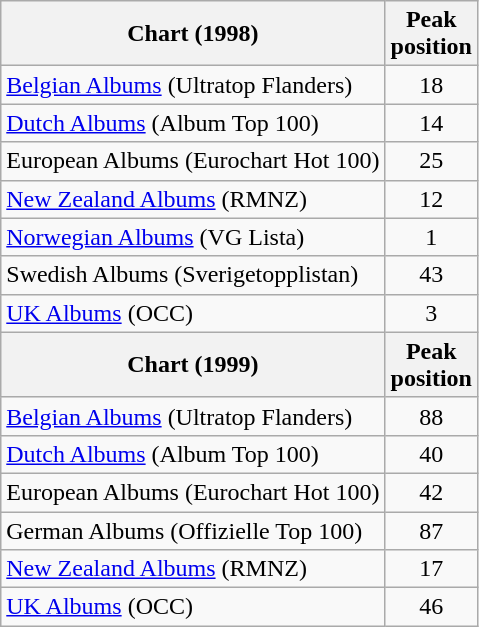<table class="wikitable">
<tr>
<th align="left">Chart (1998)</th>
<th align="left">Peak<br>position</th>
</tr>
<tr>
<td align="left"><a href='#'>Belgian Albums</a> (Ultratop Flanders)</td>
<td style="text-align:center;">18</td>
</tr>
<tr>
<td align="left"><a href='#'>Dutch Albums</a> (Album Top 100)</td>
<td style="text-align:center;">14</td>
</tr>
<tr>
<td>European Albums (Eurochart Hot 100)</td>
<td style="text-align:center;">25</td>
</tr>
<tr>
<td align="left"><a href='#'>New Zealand Albums</a> (RMNZ)</td>
<td style="text-align:center;">12</td>
</tr>
<tr>
<td align="left"><a href='#'>Norwegian Albums</a> (VG Lista)</td>
<td align="center">1</td>
</tr>
<tr>
<td align="left">Swedish Albums (Sverigetopplistan)</td>
<td align="center">43</td>
</tr>
<tr>
<td align="left"><a href='#'>UK Albums</a> (OCC)</td>
<td style="text-align:center;">3</td>
</tr>
<tr>
<th align="left">Chart (1999)</th>
<th align="left">Peak<br>position</th>
</tr>
<tr>
<td align="left"><a href='#'>Belgian Albums</a> (Ultratop Flanders)</td>
<td style="text-align:center;">88</td>
</tr>
<tr>
<td align="left"><a href='#'>Dutch Albums</a> (Album Top 100)</td>
<td style="text-align:center;">40</td>
</tr>
<tr>
<td align="left">European Albums (Eurochart Hot 100)</td>
<td align="center">42</td>
</tr>
<tr>
<td align="left">German Albums (Offizielle Top 100)</td>
<td align="center">87</td>
</tr>
<tr>
<td align="left"><a href='#'>New Zealand Albums</a> (RMNZ)</td>
<td style="text-align:center;">17</td>
</tr>
<tr>
<td align="left"><a href='#'>UK Albums</a> (OCC)</td>
<td style="text-align:center;">46</td>
</tr>
</table>
